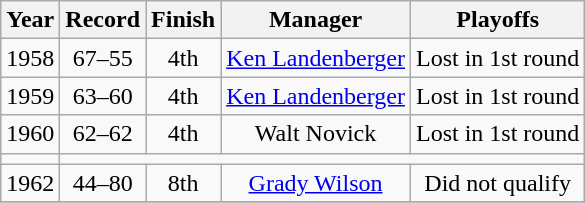<table class="wikitable">
<tr>
<th>Year</th>
<th>Record</th>
<th>Finish</th>
<th>Manager</th>
<th>Playoffs</th>
</tr>
<tr align=center>
<td>1958</td>
<td>67–55</td>
<td>4th</td>
<td><a href='#'>Ken Landenberger</a></td>
<td>Lost in 1st round</td>
</tr>
<tr align=center>
<td>1959</td>
<td>63–60</td>
<td>4th</td>
<td><a href='#'>Ken Landenberger</a></td>
<td>Lost in 1st round</td>
</tr>
<tr align=center>
<td>1960</td>
<td>62–62</td>
<td>4th</td>
<td>Walt Novick</td>
<td>Lost in 1st round</td>
</tr>
<tr align=center>
<td></td>
</tr>
<tr align=center>
<td>1962</td>
<td>44–80</td>
<td>8th</td>
<td><a href='#'>Grady Wilson</a></td>
<td>Did not qualify</td>
</tr>
<tr align=center>
</tr>
</table>
